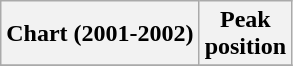<table class="wikitable plainrowheaders" style="text-align:center">
<tr>
<th scope="col">Chart (2001-2002)</th>
<th scope="col">Peak<br>position</th>
</tr>
<tr>
</tr>
</table>
